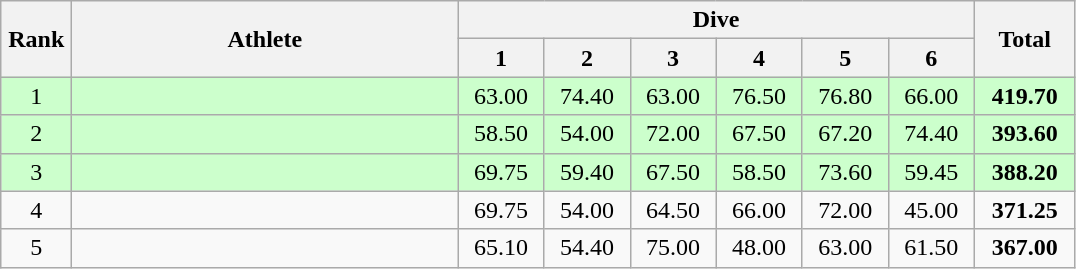<table class="wikitable" style="text-align:center">
<tr>
<th rowspan="2" width="40">Rank</th>
<th rowspan="2" width="250">Athlete</th>
<th colspan="6">Dive</th>
<th rowspan="2" width="60">Total</th>
</tr>
<tr>
<th width="50">1</th>
<th width="50">2</th>
<th width="50">3</th>
<th width="50">4</th>
<th width="50">5</th>
<th width="50">6</th>
</tr>
<tr bgcolor="ccffcc">
<td>1</td>
<td align="left"></td>
<td>63.00</td>
<td>74.40</td>
<td>63.00</td>
<td>76.50</td>
<td>76.80</td>
<td>66.00</td>
<td><strong>419.70</strong></td>
</tr>
<tr bgcolor="ccffcc">
<td>2</td>
<td align="left"></td>
<td>58.50</td>
<td>54.00</td>
<td>72.00</td>
<td>67.50</td>
<td>67.20</td>
<td>74.40</td>
<td><strong>393.60</strong></td>
</tr>
<tr bgcolor="ccffcc">
<td>3</td>
<td align="left"></td>
<td>69.75</td>
<td>59.40</td>
<td>67.50</td>
<td>58.50</td>
<td>73.60</td>
<td>59.45</td>
<td><strong>388.20</strong></td>
</tr>
<tr>
<td>4</td>
<td align="left"></td>
<td>69.75</td>
<td>54.00</td>
<td>64.50</td>
<td>66.00</td>
<td>72.00</td>
<td>45.00</td>
<td><strong>371.25</strong></td>
</tr>
<tr>
<td>5</td>
<td align="left"></td>
<td>65.10</td>
<td>54.40</td>
<td>75.00</td>
<td>48.00</td>
<td>63.00</td>
<td>61.50</td>
<td><strong>367.00</strong></td>
</tr>
</table>
